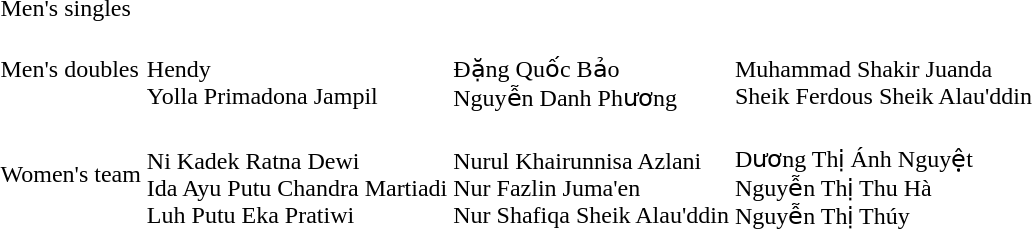<table>
<tr>
<td>Men's singles<br></td>
<td></td>
<td></td>
<td nowrap></td>
</tr>
<tr>
<td>Men's doubles<br></td>
<td><br>Hendy<br>Yolla Primadona Jampil</td>
<td><br>Đặng Quốc Bảo<br>Nguyễn Danh Phương</td>
<td><br>Muhammad Shakir Juanda<br>Sheik Ferdous Sheik Alau'ddin</td>
</tr>
<tr>
<td>Women's team<br></td>
<td nowrap><br>Ni Kadek Ratna Dewi<br>Ida Ayu Putu Chandra Martiadi<br>Luh Putu Eka Pratiwi</td>
<td nowrap><br>Nurul Khairunnisa Azlani<br>Nur Fazlin Juma'en<br>Nur Shafiqa Sheik Alau'ddin</td>
<td><br>Dương Thị Ánh Nguyệt<br>Nguyễn Thị Thu Hà<br>Nguyễn Thị Thúy</td>
</tr>
</table>
